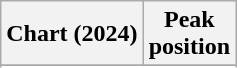<table class="wikitable sortable plainrowheaders" style="text-align:center">
<tr>
<th scope="col">Chart (2024)</th>
<th scope="col">Peak<br> position</th>
</tr>
<tr>
</tr>
<tr>
</tr>
<tr>
</tr>
<tr>
</tr>
<tr>
</tr>
</table>
